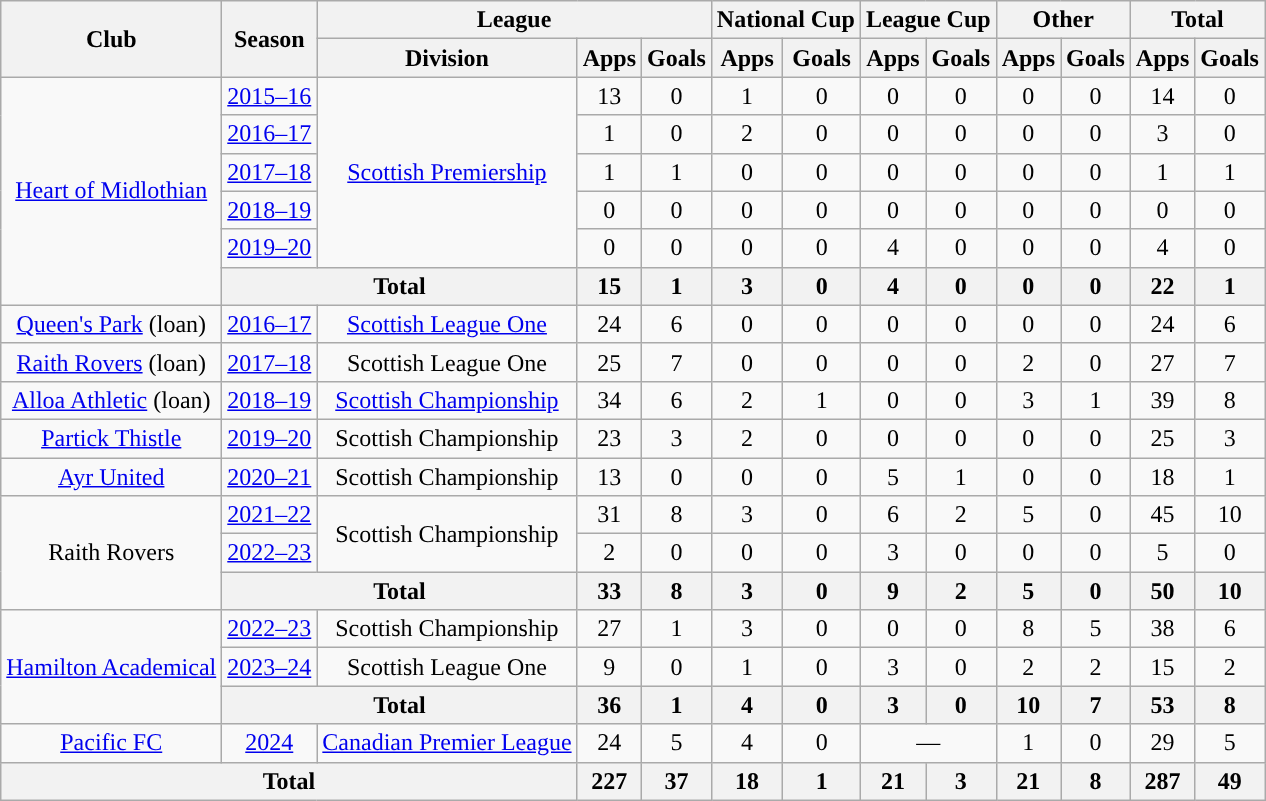<table class="wikitable" style="text-align:center">
<tr>
<th rowspan="2">Club</th>
<th rowspan="2">Season</th>
<th colspan="3">League</th>
<th colspan="2">National Cup</th>
<th colspan="2">League Cup</th>
<th colspan="2">Other</th>
<th colspan="2">Total</th>
</tr>
<tr>
<th>Division</th>
<th>Apps</th>
<th>Goals</th>
<th>Apps</th>
<th>Goals</th>
<th>Apps</th>
<th>Goals</th>
<th>Apps</th>
<th>Goals</th>
<th>Apps</th>
<th>Goals</th>
</tr>
<tr>
<td rowspan="6"><a href='#'>Heart of Midlothian</a></td>
<td><a href='#'>2015–16</a></td>
<td rowspan="5"><a href='#'>Scottish Premiership</a></td>
<td>13</td>
<td>0</td>
<td>1</td>
<td>0</td>
<td>0</td>
<td>0</td>
<td>0</td>
<td>0</td>
<td>14</td>
<td>0</td>
</tr>
<tr>
<td><a href='#'>2016–17</a></td>
<td>1</td>
<td>0</td>
<td>2</td>
<td>0</td>
<td>0</td>
<td>0</td>
<td>0</td>
<td>0</td>
<td>3</td>
<td>0</td>
</tr>
<tr>
<td><a href='#'>2017–18</a></td>
<td>1</td>
<td>1</td>
<td>0</td>
<td>0</td>
<td>0</td>
<td>0</td>
<td>0</td>
<td>0</td>
<td>1</td>
<td>1</td>
</tr>
<tr>
<td><a href='#'>2018–19</a></td>
<td>0</td>
<td>0</td>
<td>0</td>
<td>0</td>
<td>0</td>
<td>0</td>
<td>0</td>
<td>0</td>
<td>0</td>
<td>0</td>
</tr>
<tr>
<td><a href='#'>2019–20</a></td>
<td>0</td>
<td>0</td>
<td>0</td>
<td>0</td>
<td>4</td>
<td>0</td>
<td>0</td>
<td>0</td>
<td>4</td>
<td>0</td>
</tr>
<tr>
<th colspan="2">Total</th>
<th>15</th>
<th>1</th>
<th>3</th>
<th>0</th>
<th>4</th>
<th>0</th>
<th>0</th>
<th>0</th>
<th>22</th>
<th>1</th>
</tr>
<tr>
<td><a href='#'>Queen's Park</a> (loan)</td>
<td><a href='#'>2016–17</a></td>
<td><a href='#'>Scottish League One</a></td>
<td>24</td>
<td>6</td>
<td>0</td>
<td>0</td>
<td>0</td>
<td>0</td>
<td>0</td>
<td>0</td>
<td>24</td>
<td>6</td>
</tr>
<tr>
<td><a href='#'>Raith Rovers</a> (loan)</td>
<td><a href='#'>2017–18</a></td>
<td>Scottish League One</td>
<td>25</td>
<td>7</td>
<td>0</td>
<td>0</td>
<td>0</td>
<td>0</td>
<td>2</td>
<td>0</td>
<td>27</td>
<td>7</td>
</tr>
<tr>
<td><a href='#'>Alloa Athletic</a> (loan)</td>
<td><a href='#'>2018–19</a></td>
<td><a href='#'>Scottish Championship</a></td>
<td>34</td>
<td>6</td>
<td>2</td>
<td>1</td>
<td>0</td>
<td>0</td>
<td>3</td>
<td>1</td>
<td>39</td>
<td>8</td>
</tr>
<tr>
<td><a href='#'>Partick Thistle</a></td>
<td><a href='#'>2019–20</a></td>
<td>Scottish Championship</td>
<td>23</td>
<td>3</td>
<td>2</td>
<td>0</td>
<td>0</td>
<td>0</td>
<td>0</td>
<td>0</td>
<td>25</td>
<td>3</td>
</tr>
<tr>
<td><a href='#'>Ayr United</a></td>
<td><a href='#'>2020–21</a></td>
<td>Scottish Championship</td>
<td>13</td>
<td>0</td>
<td>0</td>
<td>0</td>
<td>5</td>
<td>1</td>
<td>0</td>
<td>0</td>
<td>18</td>
<td>1</td>
</tr>
<tr>
<td rowspan="3">Raith Rovers</td>
<td><a href='#'>2021–22</a></td>
<td rowspan="2">Scottish Championship</td>
<td>31</td>
<td>8</td>
<td>3</td>
<td>0</td>
<td>6</td>
<td>2</td>
<td>5</td>
<td>0</td>
<td>45</td>
<td>10</td>
</tr>
<tr>
<td><a href='#'>2022–23</a></td>
<td>2</td>
<td>0</td>
<td>0</td>
<td>0</td>
<td>3</td>
<td>0</td>
<td>0</td>
<td>0</td>
<td>5</td>
<td>0</td>
</tr>
<tr>
<th colspan="2">Total</th>
<th>33</th>
<th>8</th>
<th>3</th>
<th>0</th>
<th>9</th>
<th>2</th>
<th>5</th>
<th>0</th>
<th>50</th>
<th>10</th>
</tr>
<tr>
<td rowspan="3"><a href='#'>Hamilton Academical</a></td>
<td><a href='#'>2022–23</a></td>
<td>Scottish Championship</td>
<td>27</td>
<td>1</td>
<td>3</td>
<td>0</td>
<td>0</td>
<td>0</td>
<td>8</td>
<td>5</td>
<td>38</td>
<td>6</td>
</tr>
<tr>
<td><a href='#'>2023–24</a></td>
<td>Scottish League One</td>
<td>9</td>
<td>0</td>
<td>1</td>
<td>0</td>
<td>3</td>
<td>0</td>
<td>2</td>
<td>2</td>
<td>15</td>
<td>2</td>
</tr>
<tr>
<th colspan="2">Total</th>
<th>36</th>
<th>1</th>
<th>4</th>
<th>0</th>
<th>3</th>
<th>0</th>
<th>10</th>
<th>7</th>
<th>53</th>
<th>8</th>
</tr>
<tr>
<td><a href='#'>Pacific FC</a></td>
<td><a href='#'>2024</a></td>
<td><a href='#'>Canadian Premier League</a></td>
<td>24</td>
<td>5</td>
<td>4</td>
<td>0</td>
<td colspan="2">—</td>
<td>1</td>
<td>0</td>
<td>29</td>
<td>5</td>
</tr>
<tr>
<th colspan="3">Total</th>
<th>227</th>
<th>37</th>
<th>18</th>
<th>1</th>
<th>21</th>
<th>3</th>
<th>21</th>
<th>8</th>
<th>287</th>
<th>49</th>
</tr>
</table>
